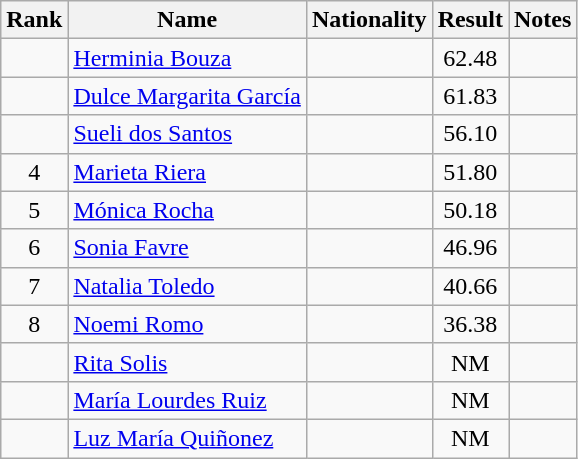<table class="wikitable sortable" style="text-align:center">
<tr>
<th>Rank</th>
<th>Name</th>
<th>Nationality</th>
<th>Result</th>
<th>Notes</th>
</tr>
<tr>
<td align=center></td>
<td align=left><a href='#'>Herminia Bouza</a></td>
<td align=left></td>
<td>62.48</td>
<td></td>
</tr>
<tr>
<td align=center></td>
<td align=left><a href='#'>Dulce Margarita García</a></td>
<td align=left></td>
<td>61.83</td>
<td></td>
</tr>
<tr>
<td align=center></td>
<td align=left><a href='#'>Sueli dos Santos</a></td>
<td align=left></td>
<td>56.10</td>
<td></td>
</tr>
<tr>
<td align=center>4</td>
<td align=left><a href='#'>Marieta Riera</a></td>
<td align=left></td>
<td>51.80</td>
<td></td>
</tr>
<tr>
<td align=center>5</td>
<td align=left><a href='#'>Mónica Rocha</a></td>
<td align=left></td>
<td>50.18</td>
<td></td>
</tr>
<tr>
<td align=center>6</td>
<td align=left><a href='#'>Sonia Favre</a></td>
<td align=left></td>
<td>46.96</td>
<td></td>
</tr>
<tr>
<td align=center>7</td>
<td align=left><a href='#'>Natalia Toledo</a></td>
<td align=left></td>
<td>40.66</td>
<td></td>
</tr>
<tr>
<td align=center>8</td>
<td align=left><a href='#'>Noemi Romo</a></td>
<td align=left></td>
<td>36.38</td>
<td></td>
</tr>
<tr>
<td align=center></td>
<td align=left><a href='#'>Rita Solis</a></td>
<td align=left></td>
<td>NM</td>
<td></td>
</tr>
<tr>
<td align=center></td>
<td align=left><a href='#'>María Lourdes Ruiz</a></td>
<td align=left></td>
<td>NM</td>
<td></td>
</tr>
<tr>
<td align=center></td>
<td align=left><a href='#'>Luz María Quiñonez</a></td>
<td align=left></td>
<td>NM</td>
<td></td>
</tr>
</table>
